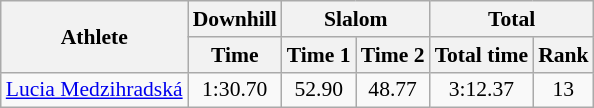<table class="wikitable" style="font-size:90%">
<tr>
<th rowspan="2">Athlete</th>
<th>Downhill</th>
<th colspan="2">Slalom</th>
<th colspan="2">Total</th>
</tr>
<tr>
<th>Time</th>
<th>Time 1</th>
<th>Time 2</th>
<th>Total time</th>
<th>Rank</th>
</tr>
<tr>
<td><a href='#'>Lucia Medzihradská</a></td>
<td align="center">1:30.70</td>
<td align="center">52.90</td>
<td align="center">48.77</td>
<td align="center">3:12.37</td>
<td align="center">13</td>
</tr>
</table>
